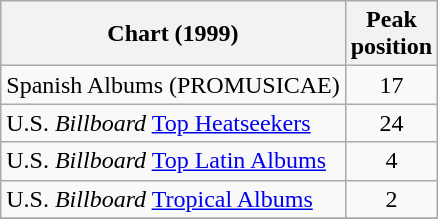<table class="wikitable">
<tr>
<th>Chart (1999)</th>
<th>Peak<br>position</th>
</tr>
<tr>
<td>Spanish Albums (PROMUSICAE)</td>
<td align="center">17</td>
</tr>
<tr>
<td>U.S. <em>Billboard</em> <a href='#'>Top Heatseekers</a></td>
<td align="center">24</td>
</tr>
<tr>
<td>U.S. <em>Billboard</em> <a href='#'>Top Latin Albums</a></td>
<td align="center">4</td>
</tr>
<tr>
<td>U.S. <em>Billboard</em> <a href='#'>Tropical Albums</a></td>
<td align="center">2</td>
</tr>
<tr>
</tr>
</table>
